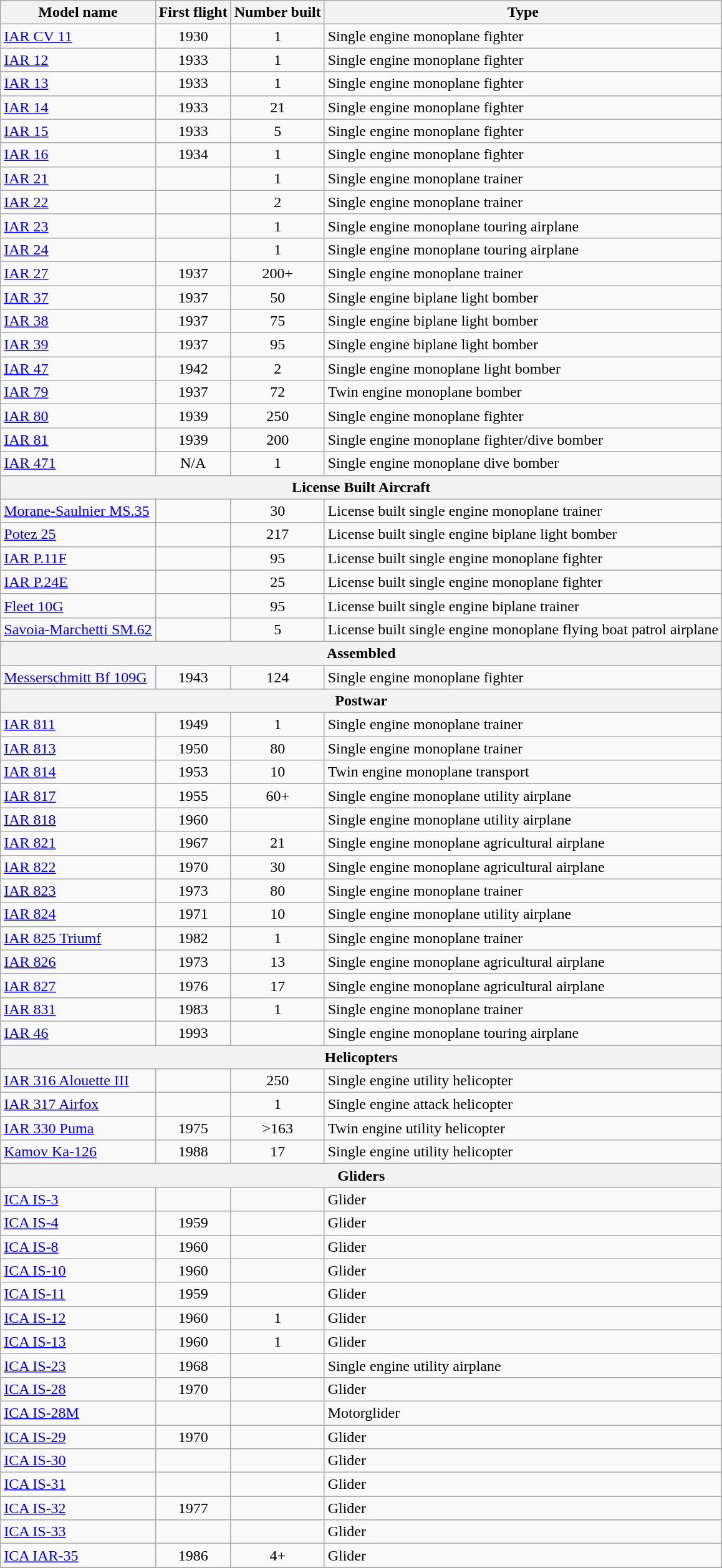<table class="wikitable sortable">
<tr>
<th>Model name</th>
<th>First flight</th>
<th>Number built</th>
<th>Type</th>
</tr>
<tr>
<td align=left><a href='#'>IAR CV 11</a></td>
<td align=center>1930</td>
<td align=center>1</td>
<td align=left>Single engine monoplane fighter</td>
</tr>
<tr>
<td align=left><a href='#'>IAR 12</a></td>
<td align=center>1933</td>
<td align=center>1</td>
<td align=left>Single engine monoplane fighter</td>
</tr>
<tr>
<td align=left><a href='#'>IAR 13</a></td>
<td align=center>1933</td>
<td align=center>1</td>
<td align=left>Single engine monoplane fighter</td>
</tr>
<tr>
<td align=left><a href='#'>IAR 14</a></td>
<td align=center>1933</td>
<td align=center>21</td>
<td align=left>Single engine monoplane fighter</td>
</tr>
<tr>
<td align=left><a href='#'>IAR 15</a></td>
<td align=center>1933</td>
<td align=center>5</td>
<td align=left>Single engine monoplane fighter</td>
</tr>
<tr>
<td align=left><a href='#'>IAR 16</a></td>
<td align=center>1934</td>
<td align=center>1</td>
<td align=left>Single engine monoplane fighter</td>
</tr>
<tr>
<td align=left><a href='#'>IAR 21</a></td>
<td align=center></td>
<td align=center>1</td>
<td align=left>Single engine monoplane trainer</td>
</tr>
<tr>
<td align=left><a href='#'>IAR 22</a></td>
<td align=center></td>
<td align=center>2</td>
<td align=left>Single engine monoplane trainer</td>
</tr>
<tr>
<td align=left><a href='#'>IAR 23</a></td>
<td align=center></td>
<td align=center>1</td>
<td align=left>Single engine monoplane touring airplane</td>
</tr>
<tr>
<td align=left><a href='#'>IAR 24</a></td>
<td align=center></td>
<td align=center>1</td>
<td align=left>Single engine monoplane touring airplane</td>
</tr>
<tr>
<td align=left><a href='#'>IAR 27</a></td>
<td align=center>1937</td>
<td align=center>200+</td>
<td align=left>Single engine monoplane trainer</td>
</tr>
<tr>
<td align=left><a href='#'>IAR 37</a></td>
<td align=center>1937</td>
<td align=center>50</td>
<td align=left>Single engine biplane light bomber</td>
</tr>
<tr>
<td align=left><a href='#'>IAR 38</a></td>
<td align=center>1937</td>
<td align=center>75</td>
<td align=left>Single engine biplane light bomber</td>
</tr>
<tr>
<td align=left><a href='#'>IAR 39</a></td>
<td align=center>1937</td>
<td align=center>95</td>
<td align=left>Single engine biplane light bomber</td>
</tr>
<tr>
<td align=left><a href='#'>IAR 47</a></td>
<td align=center>1942</td>
<td align=center>2</td>
<td align=left>Single engine monoplane light bomber</td>
</tr>
<tr>
<td align=left><a href='#'>IAR 79</a></td>
<td align=center>1937</td>
<td align=center>72</td>
<td align=left>Twin engine monoplane bomber</td>
</tr>
<tr>
<td align=left><a href='#'>IAR 80</a></td>
<td align=center>1939</td>
<td align=center>250</td>
<td align=left>Single engine monoplane fighter</td>
</tr>
<tr>
<td align=left><a href='#'>IAR 81</a></td>
<td align=center>1939</td>
<td align=center>200</td>
<td align=left>Single engine monoplane fighter/dive bomber</td>
</tr>
<tr>
<td align=left><a href='#'>IAR 471</a></td>
<td align=center>N/A</td>
<td align=center>1</td>
<td align=left>Single engine monoplane dive bomber</td>
</tr>
<tr>
<th colspan=4>License Built Aircraft</th>
</tr>
<tr>
<td align=left><a href='#'>Morane-Saulnier MS.35</a></td>
<td align=center></td>
<td align=center>30</td>
<td align=left>License built single engine monoplane trainer</td>
</tr>
<tr>
<td align=left><a href='#'>Potez 25</a></td>
<td align=center></td>
<td align=center>217</td>
<td align=left>License built single engine biplane light bomber</td>
</tr>
<tr>
<td align=left><a href='#'>IAR P.11F</a></td>
<td align=center></td>
<td align=center>95</td>
<td align=left>License built single engine monoplane fighter</td>
</tr>
<tr>
<td align=left><a href='#'>IAR P.24E</a></td>
<td align=center></td>
<td align=center>25</td>
<td align=left>License built single engine monoplane fighter</td>
</tr>
<tr>
<td align=left><a href='#'>Fleet 10G</a></td>
<td align=center></td>
<td align=center>95</td>
<td align=left>License built single engine biplane trainer</td>
</tr>
<tr>
<td align=left><a href='#'>Savoia-Marchetti SM.62</a></td>
<td align=center></td>
<td align=center>5</td>
<td align=left>License built single engine monoplane flying boat patrol airplane</td>
</tr>
<tr>
<th colspan=4>Assembled</th>
</tr>
<tr>
<td align=left><a href='#'>Messerschmitt Bf 109G</a></td>
<td align=center>1943</td>
<td align=center>124</td>
<td align=left>Single engine monoplane fighter</td>
</tr>
<tr>
<th colspan=4>Postwar</th>
</tr>
<tr>
<td align=left><a href='#'>IAR 811</a></td>
<td align=center>1949</td>
<td align=center>1</td>
<td align=left>Single engine monoplane trainer</td>
</tr>
<tr>
<td align=left><a href='#'>IAR 813</a></td>
<td align=center>1950</td>
<td align=center>80</td>
<td align=left>Single engine monoplane trainer</td>
</tr>
<tr>
<td align=left><a href='#'>IAR 814</a></td>
<td align=center>1953</td>
<td align=center>10</td>
<td align=left>Twin engine monoplane transport</td>
</tr>
<tr>
<td align=left><a href='#'>IAR 817</a></td>
<td align=center>1955</td>
<td align=center>60+</td>
<td align=left>Single engine monoplane utility airplane</td>
</tr>
<tr>
<td align=left><a href='#'>IAR 818</a></td>
<td align=center>1960</td>
<td align=center></td>
<td align=left>Single engine monoplane utility airplane</td>
</tr>
<tr>
<td align=left><a href='#'>IAR 821</a></td>
<td align=center>1967</td>
<td align=center>21</td>
<td align=left>Single engine monoplane agricultural airplane</td>
</tr>
<tr>
<td align=left><a href='#'>IAR 822</a></td>
<td align=center>1970</td>
<td align=center>30</td>
<td align=left>Single engine monoplane agricultural airplane</td>
</tr>
<tr>
<td align=left><a href='#'>IAR 823</a></td>
<td align=center>1973</td>
<td align=center>80</td>
<td align=left>Single engine monoplane trainer</td>
</tr>
<tr>
<td align=left><a href='#'>IAR 824</a></td>
<td align=center>1971</td>
<td align=center>10</td>
<td align=left>Single engine monoplane utility airplane</td>
</tr>
<tr>
<td align=left><a href='#'>IAR 825 Triumf</a></td>
<td align=center>1982</td>
<td align=center>1</td>
<td align=left>Single engine monoplane trainer</td>
</tr>
<tr>
<td align=left><a href='#'>IAR 826</a></td>
<td align=center>1973</td>
<td align=center>13</td>
<td align=left>Single engine monoplane agricultural airplane</td>
</tr>
<tr>
<td align=left><a href='#'>IAR 827</a></td>
<td align=center>1976</td>
<td align=center>17</td>
<td align=left>Single engine monoplane agricultural airplane</td>
</tr>
<tr>
<td align=left><a href='#'>IAR 831</a></td>
<td align=center>1983</td>
<td align=center>1</td>
<td align=left>Single engine monoplane trainer</td>
</tr>
<tr>
<td align=left><a href='#'>IAR 46</a></td>
<td align=center>1993</td>
<td align=center></td>
<td align=left>Single engine monoplane touring airplane</td>
</tr>
<tr>
<th colspan=4>Helicopters</th>
</tr>
<tr>
<td align=left><a href='#'>IAR 316 Alouette III</a></td>
<td align=center></td>
<td align=center>250</td>
<td align=left>Single engine utility helicopter</td>
</tr>
<tr>
<td align=left><a href='#'>IAR 317 Airfox</a></td>
<td align=center></td>
<td align=center>1</td>
<td align=left>Single engine attack helicopter</td>
</tr>
<tr>
<td align=left><a href='#'>IAR 330 Puma</a></td>
<td align=center>1975</td>
<td align=center>>163</td>
<td align=left>Twin engine utility helicopter</td>
</tr>
<tr>
<td align=left><a href='#'>Kamov Ka-126</a></td>
<td align=center>1988</td>
<td align=center>17</td>
<td align=left>Single engine utility helicopter</td>
</tr>
<tr>
<th colspan=4>Gliders</th>
</tr>
<tr>
<td align=left><a href='#'>ICA IS-3</a></td>
<td align=center></td>
<td align=center></td>
<td align=left>Glider</td>
</tr>
<tr>
<td align=left><a href='#'>ICA IS-4</a></td>
<td align=center>1959</td>
<td align=center></td>
<td align=left>Glider</td>
</tr>
<tr>
<td align=left><a href='#'>ICA IS-8</a></td>
<td align=center>1960</td>
<td align=center></td>
<td align=left>Glider</td>
</tr>
<tr>
<td align=left><a href='#'>ICA IS-10</a></td>
<td align=center>1960</td>
<td align=center></td>
<td align=left>Glider</td>
</tr>
<tr>
<td align=left><a href='#'>ICA IS-11</a></td>
<td align=center>1959</td>
<td align=center></td>
<td align=left>Glider</td>
</tr>
<tr>
<td align=left><a href='#'>ICA IS-12</a></td>
<td align=center>1960</td>
<td align=center>1</td>
<td align=left>Glider</td>
</tr>
<tr>
<td align=left><a href='#'>ICA IS-13</a></td>
<td align=center>1960</td>
<td align=center>1</td>
<td align=left>Glider</td>
</tr>
<tr>
<td align=left><a href='#'>ICA IS-23</a></td>
<td align=center>1968</td>
<td align=center></td>
<td align=left>Single engine utility airplane</td>
</tr>
<tr>
<td align=left><a href='#'>ICA IS-28</a></td>
<td align=center>1970</td>
<td align=center></td>
<td align=left>Glider</td>
</tr>
<tr>
<td align=left><a href='#'>ICA IS-28M</a></td>
<td align=center></td>
<td align=center></td>
<td align=left>Motorglider</td>
</tr>
<tr>
<td align=left><a href='#'>ICA IS-29</a></td>
<td align=center>1970</td>
<td align=center></td>
<td align=left>Glider</td>
</tr>
<tr>
<td align=left><a href='#'>ICA IS-30</a></td>
<td align=center></td>
<td align=center></td>
<td align=left>Glider</td>
</tr>
<tr>
<td align=left><a href='#'>ICA IS-31</a></td>
<td align=center></td>
<td align=center></td>
<td align=left>Glider</td>
</tr>
<tr>
<td align=left><a href='#'>ICA IS-32</a></td>
<td align=center>1977</td>
<td align=center></td>
<td align=left>Glider</td>
</tr>
<tr>
<td align=left><a href='#'>ICA IS-33</a></td>
<td align=center></td>
<td align=center></td>
<td align=left>Glider</td>
</tr>
<tr>
<td align=left><a href='#'>ICA IAR-35</a></td>
<td align=center>1986</td>
<td align=center>4+</td>
<td align=left>Glider</td>
</tr>
<tr>
</tr>
</table>
